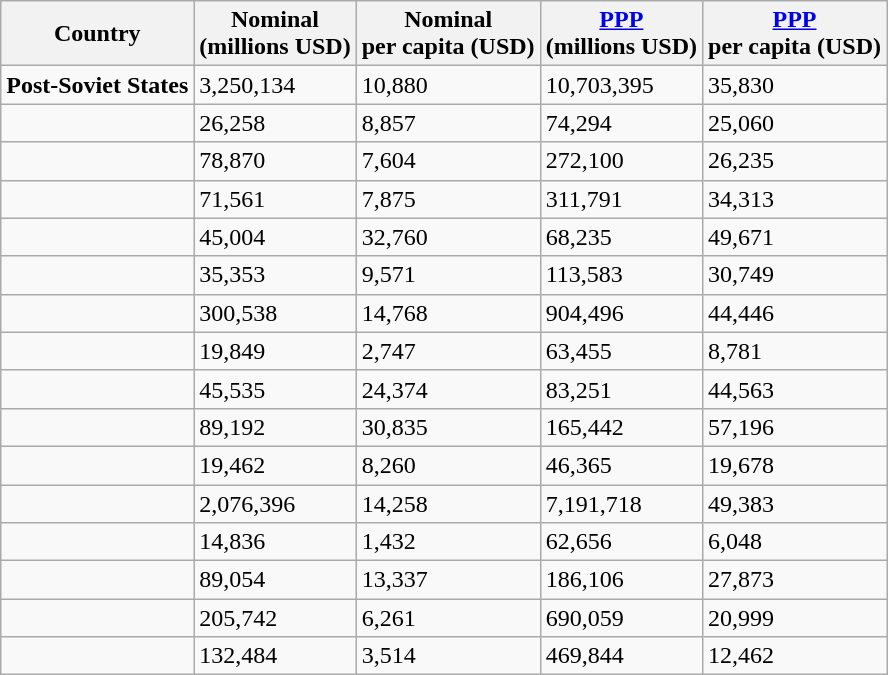<table class="wikitable sortable">
<tr>
<th>Country</th>
<th>Nominal<br>(millions USD)</th>
<th>Nominal<br>per capita (USD)</th>
<th><a href='#'>PPP</a><br>(millions USD)</th>
<th><a href='#'>PPP</a><br>per capita (USD)</th>
</tr>
<tr>
<td><strong>Post-Soviet States</strong></td>
<td>3,250,134</td>
<td>10,880</td>
<td>10,703,395</td>
<td>35,830</td>
</tr>
<tr style="height: 25px;">
<td align="left"></td>
<td>26,258</td>
<td>8,857</td>
<td>74,294</td>
<td>25,060</td>
</tr>
<tr style="height: 25px;">
<td align="left"></td>
<td>78,870</td>
<td>7,604</td>
<td>272,100</td>
<td>26,235</td>
</tr>
<tr style="height: 25px;">
<td align="left"></td>
<td>71,561</td>
<td>7,875</td>
<td>311,791</td>
<td>34,313</td>
</tr>
<tr style="height: 25px;">
<td align="left"></td>
<td>45,004</td>
<td>32,760</td>
<td>68,235</td>
<td>49,671</td>
</tr>
<tr style="height: 25px;">
<td align="left"></td>
<td>35,353</td>
<td>9,571</td>
<td>113,583</td>
<td>30,749</td>
</tr>
<tr style="height: 25px;">
<td align="left"></td>
<td>300,538</td>
<td>14,768</td>
<td>904,496</td>
<td>44,446</td>
</tr>
<tr style="height: 25px;">
<td align="left"></td>
<td>19,849</td>
<td>2,747</td>
<td>63,455</td>
<td>8,781</td>
</tr>
<tr style="height: 25px;">
<td align="left"></td>
<td>45,535</td>
<td>24,374</td>
<td>83,251</td>
<td>44,563</td>
</tr>
<tr style="height: 25px;">
<td align="left"></td>
<td>89,192</td>
<td>30,835</td>
<td>165,442</td>
<td>57,196</td>
</tr>
<tr style="height: 25px;">
<td align="left"></td>
<td>19,462</td>
<td>8,260</td>
<td>46,365</td>
<td>19,678</td>
</tr>
<tr style="height: 25px;">
<td align="left"></td>
<td>2,076,396</td>
<td>14,258</td>
<td>7,191,718</td>
<td>49,383</td>
</tr>
<tr style="height: 25px;">
<td align="left"></td>
<td>14,836</td>
<td>1,432</td>
<td>62,656</td>
<td>6,048</td>
</tr>
<tr style="height: 25px;">
<td align="left"></td>
<td>89,054</td>
<td>13,337</td>
<td>186,106</td>
<td>27,873</td>
</tr>
<tr style="height: 25px;">
<td align="left"></td>
<td>205,742</td>
<td>6,261</td>
<td>690,059</td>
<td>20,999</td>
</tr>
<tr style="height: 25px;">
<td align="left"></td>
<td>132,484</td>
<td>3,514</td>
<td>469,844</td>
<td>12,462</td>
</tr>
</table>
